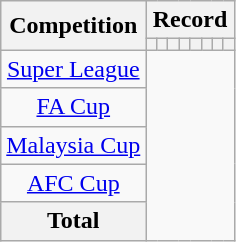<table class="wikitable" style="text-align: center">
<tr>
<th rowspan=2>Competition</th>
<th colspan=8>Record</th>
</tr>
<tr>
<th></th>
<th></th>
<th></th>
<th></th>
<th></th>
<th></th>
<th></th>
<th></th>
</tr>
<tr>
<td><a href='#'>Super League</a><br></td>
</tr>
<tr>
<td><a href='#'>FA Cup</a><br></td>
</tr>
<tr>
<td><a href='#'>Malaysia Cup</a><br></td>
</tr>
<tr>
<td><a href='#'>AFC Cup</a><br></td>
</tr>
<tr>
<th>Total<br></th>
</tr>
</table>
